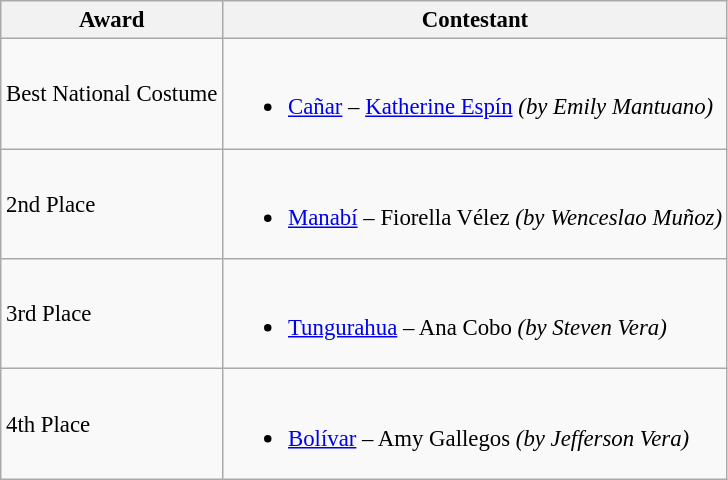<table class="wikitable sortable" style="font-size: 95%;">
<tr>
<th>Award</th>
<th>Contestant</th>
</tr>
<tr>
<td>Best National Costume</td>
<td><br><ul><li><a href='#'>Cañar</a> – <a href='#'>Katherine Espín</a> <em>(by Emily Mantuano)</em></li></ul></td>
</tr>
<tr>
<td>2nd Place</td>
<td><br><ul><li><a href='#'>Manabí</a> – Fiorella Vélez <em>(by Wenceslao Muñoz)</em></li></ul></td>
</tr>
<tr>
<td>3rd Place</td>
<td><br><ul><li><a href='#'>Tungurahua</a> – Ana Cobo <em>(by Steven Vera)</em></li></ul></td>
</tr>
<tr>
<td>4th Place</td>
<td><br><ul><li><a href='#'>Bolívar</a> – Amy Gallegos <em>(by Jefferson Vera)</em></li></ul></td>
</tr>
</table>
